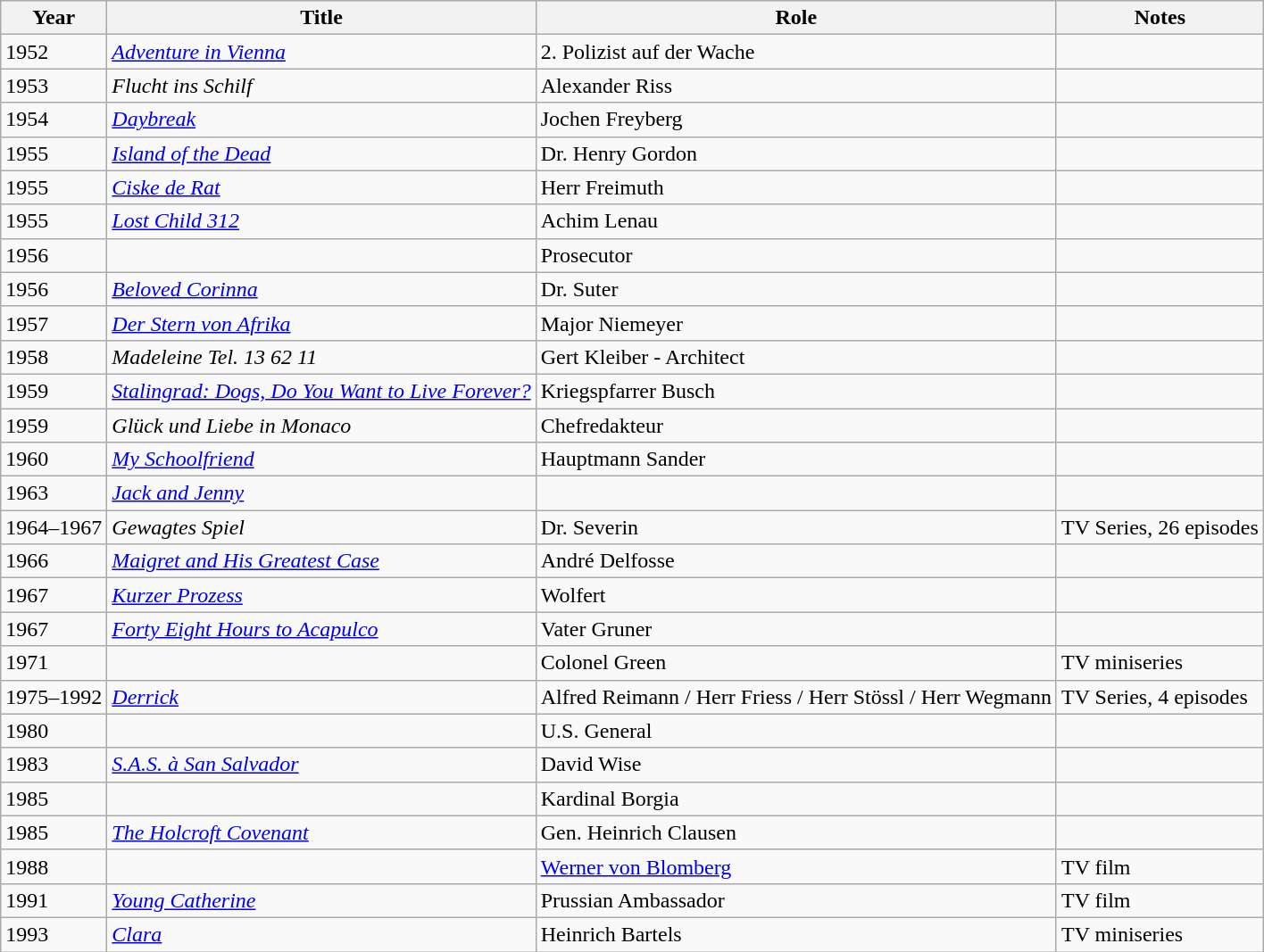<table class="wikitable">
<tr>
<th>Year</th>
<th>Title</th>
<th>Role</th>
<th>Notes</th>
</tr>
<tr>
<td>1952</td>
<td><em><a href='#'>Adventure in Vienna</a></em></td>
<td>2. Polizist auf der Wache</td>
<td></td>
</tr>
<tr>
<td>1953</td>
<td><em>Flucht ins Schilf</em></td>
<td>Alexander Riss</td>
<td></td>
</tr>
<tr>
<td>1954</td>
<td><em><a href='#'>Daybreak</a></em></td>
<td>Jochen Freyberg</td>
<td></td>
</tr>
<tr>
<td>1955</td>
<td><em><a href='#'>Island of the Dead</a></em></td>
<td>Dr. Henry Gordon</td>
<td></td>
</tr>
<tr>
<td>1955</td>
<td><em><a href='#'>Ciske de Rat</a></em></td>
<td>Herr Freimuth</td>
<td></td>
</tr>
<tr>
<td>1955</td>
<td><em><a href='#'>Lost Child 312</a></em></td>
<td>Achim Lenau</td>
<td></td>
</tr>
<tr>
<td>1956</td>
<td><em></em></td>
<td>Prosecutor</td>
<td></td>
</tr>
<tr>
<td>1956</td>
<td><em><a href='#'>Beloved Corinna</a></em></td>
<td>Dr. Suter</td>
<td></td>
</tr>
<tr>
<td>1957</td>
<td><em><a href='#'>Der Stern von Afrika</a></em></td>
<td>Major Niemeyer</td>
<td></td>
</tr>
<tr>
<td>1958</td>
<td><em>Madeleine Tel. 13 62 11</em></td>
<td>Gert Kleiber - Architect</td>
<td></td>
</tr>
<tr>
<td>1959</td>
<td><em><a href='#'>Stalingrad: Dogs, Do You Want to Live Forever?</a></em></td>
<td>Kriegspfarrer Busch</td>
<td></td>
</tr>
<tr>
<td>1959</td>
<td><em>Glück und Liebe in Monaco</em></td>
<td>Chefredakteur</td>
<td></td>
</tr>
<tr>
<td>1960</td>
<td><em><a href='#'>My Schoolfriend</a></em></td>
<td>Hauptmann Sander</td>
<td></td>
</tr>
<tr>
<td>1963</td>
<td><em><a href='#'>Jack and Jenny</a></em></td>
<td></td>
<td></td>
</tr>
<tr>
<td>1964–1967</td>
<td><em>Gewagtes Spiel</em></td>
<td>Dr. Severin</td>
<td>TV Series, 26 episodes</td>
</tr>
<tr>
<td>1966</td>
<td><em><a href='#'>Maigret and His Greatest Case</a></em></td>
<td>André Delfosse</td>
<td></td>
</tr>
<tr>
<td>1967</td>
<td><em><a href='#'>Kurzer Prozess</a></em></td>
<td>Wolfert</td>
<td></td>
</tr>
<tr>
<td>1967</td>
<td><em><a href='#'>Forty Eight Hours to Acapulco</a></em></td>
<td>Vater Gruner</td>
<td></td>
</tr>
<tr>
<td>1971</td>
<td><em></em></td>
<td>Colonel Green</td>
<td>TV miniseries</td>
</tr>
<tr>
<td>1975–1992</td>
<td><em><a href='#'>Derrick</a></em></td>
<td>Alfred Reimann / Herr Friess / Herr Stössl / Herr Wegmann</td>
<td>TV Series, 4 episodes</td>
</tr>
<tr>
<td>1980</td>
<td><em></em></td>
<td>U.S. General</td>
<td></td>
</tr>
<tr>
<td>1983</td>
<td><em><a href='#'>S.A.S. à San Salvador</a></em></td>
<td>David Wise</td>
<td></td>
</tr>
<tr>
<td>1985</td>
<td><em></em></td>
<td>Kardinal Borgia</td>
<td></td>
</tr>
<tr>
<td>1985</td>
<td><em><a href='#'>The Holcroft Covenant</a></em></td>
<td>Gen. Heinrich Clausen</td>
<td></td>
</tr>
<tr>
<td>1988</td>
<td><em></em></td>
<td><a href='#'>Werner von Blomberg</a></td>
<td>TV film</td>
</tr>
<tr>
<td>1991</td>
<td><em><a href='#'>Young Catherine</a></em></td>
<td>Prussian Ambassador</td>
<td>TV film</td>
</tr>
<tr>
<td>1993</td>
<td><em><a href='#'>Clara</a></em></td>
<td>Heinrich Bartels</td>
<td>TV miniseries</td>
</tr>
</table>
